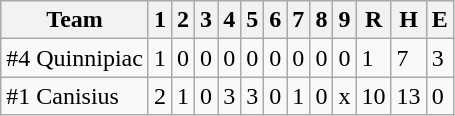<table class="wikitable">
<tr>
<th>Team</th>
<th>1</th>
<th>2</th>
<th>3</th>
<th>4</th>
<th>5</th>
<th>6</th>
<th>7</th>
<th>8</th>
<th>9</th>
<th>R</th>
<th>H</th>
<th>E</th>
</tr>
<tr>
<td>#4 Quinnipiac</td>
<td>1</td>
<td>0</td>
<td>0</td>
<td>0</td>
<td>0</td>
<td>0</td>
<td>0</td>
<td>0</td>
<td>0</td>
<td>1</td>
<td>7</td>
<td>3</td>
</tr>
<tr>
<td>#1 Canisius</td>
<td>2</td>
<td>1</td>
<td>0</td>
<td>3</td>
<td>3</td>
<td>0</td>
<td>1</td>
<td>0</td>
<td>x</td>
<td>10</td>
<td>13</td>
<td>0</td>
</tr>
</table>
